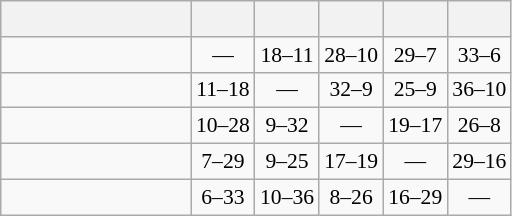<table class="wikitable" style="text-align:center; font-size:90%;">
<tr>
<th width=120> </th>
<th></th>
<th></th>
<th></th>
<th></th>
<th></th>
</tr>
<tr>
<td style="text-align:right;"></td>
<td>—</td>
<td>18–11</td>
<td>28–10</td>
<td>29–7</td>
<td>33–6</td>
</tr>
<tr>
<td style="text-align:right;"></td>
<td>11–18</td>
<td>—</td>
<td>32–9</td>
<td>25–9</td>
<td>36–10</td>
</tr>
<tr>
<td style="text-align:right;"></td>
<td>10–28</td>
<td>9–32</td>
<td>—</td>
<td>19–17</td>
<td>26–8</td>
</tr>
<tr>
<td style="text-align:right;"></td>
<td>7–29</td>
<td>9–25</td>
<td>17–19</td>
<td>—</td>
<td>29–16</td>
</tr>
<tr>
<td style="text-align:right;"></td>
<td>6–33</td>
<td>10–36</td>
<td>8–26</td>
<td>16–29</td>
<td>—</td>
</tr>
</table>
